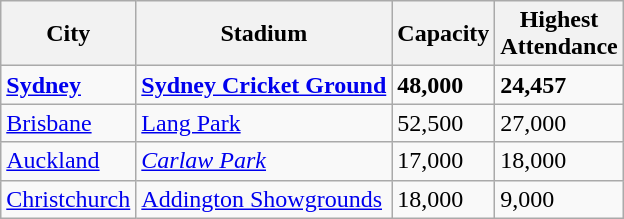<table class = "wikitable">
<tr>
<th>City</th>
<th>Stadium</th>
<th>Capacity</th>
<th>Highest<br>Attendance</th>
</tr>
<tr>
<td> <strong><a href='#'>Sydney</a></strong></td>
<td><strong><a href='#'>Sydney Cricket Ground</a></strong></td>
<td><strong>48,000</strong></td>
<td><strong>24,457</strong></td>
</tr>
<tr>
<td> <a href='#'>Brisbane</a></td>
<td><a href='#'>Lang Park</a></td>
<td>52,500</td>
<td>27,000</td>
</tr>
<tr>
<td> <a href='#'>Auckland</a></td>
<td><em><a href='#'>Carlaw Park</a></em></td>
<td>17,000</td>
<td>18,000</td>
</tr>
<tr>
<td> <a href='#'>Christchurch</a></td>
<td><a href='#'>Addington Showgrounds</a></td>
<td>18,000</td>
<td>9,000</td>
</tr>
</table>
